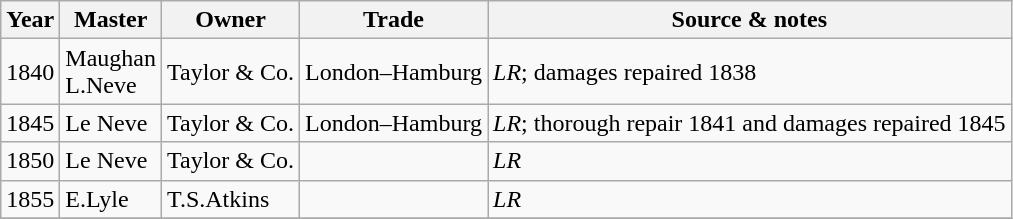<table class=" wikitable">
<tr>
<th>Year</th>
<th>Master</th>
<th>Owner</th>
<th>Trade</th>
<th>Source & notes</th>
</tr>
<tr>
<td>1840</td>
<td>Maughan<br>L.Neve</td>
<td>Taylor & Co.</td>
<td>London–Hamburg</td>
<td><em>LR</em>; damages repaired 1838</td>
</tr>
<tr>
<td>1845</td>
<td>Le Neve</td>
<td>Taylor & Co.</td>
<td>London–Hamburg</td>
<td><em>LR</em>; thorough repair 1841 and damages repaired 1845</td>
</tr>
<tr>
<td>1850</td>
<td>Le Neve</td>
<td>Taylor & Co.</td>
<td></td>
<td><em>LR</em></td>
</tr>
<tr>
<td>1855</td>
<td>E.Lyle</td>
<td>T.S.Atkins</td>
<td></td>
<td><em>LR</em></td>
</tr>
<tr>
</tr>
</table>
